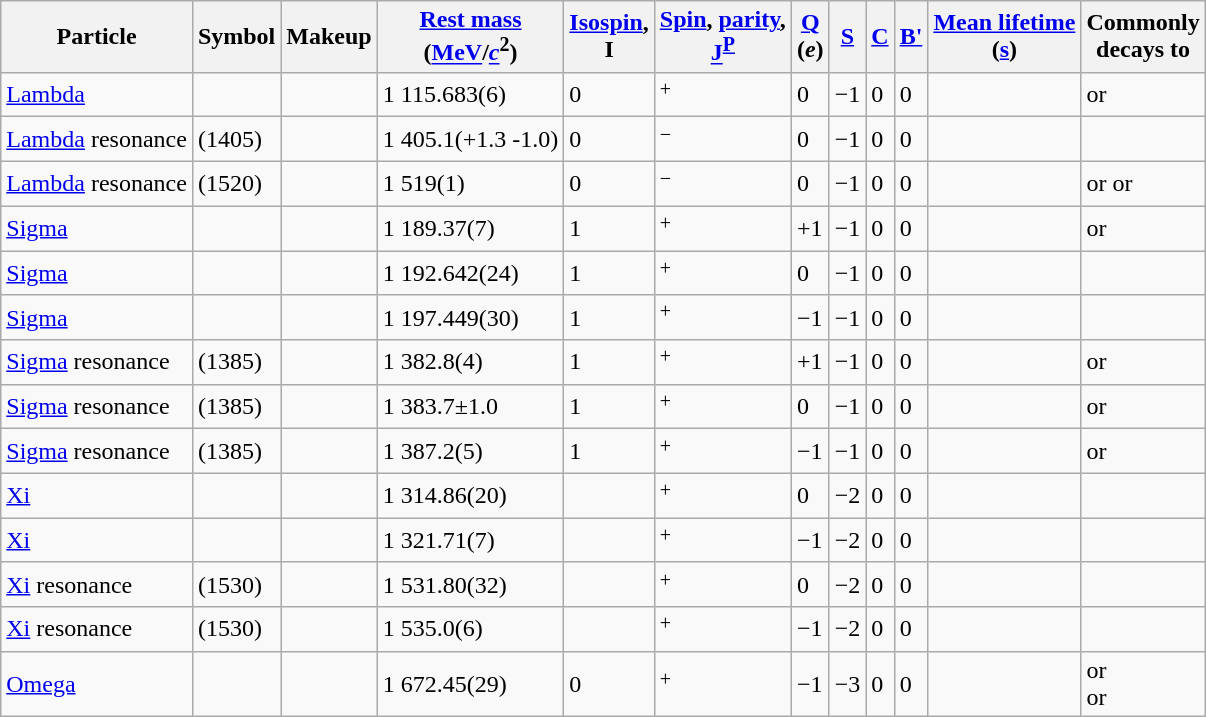<table class="wikitable sortable">
<tr>
<th class=unsortable>Particle</th>
<th>Symbol</th>
<th>Makeup</th>
<th><a href='#'>Rest mass</a> <br>(<a href='#'>MeV</a>/<em><a href='#'>c</a></em><sup>2</sup>)</th>
<th><a href='#'>Isospin</a>, <br>I</th>
<th><a href='#'>Spin</a>, <a href='#'>parity</a>,<br><a href='#'>J</a><sup><a href='#'>P</a></sup></th>
<th><a href='#'>Q</a> <br>(<em>e</em>)</th>
<th><a href='#'>S</a></th>
<th><a href='#'>C</a></th>
<th><a href='#'>B'</a></th>
<th><a href='#'>Mean lifetime</a> <br>(<a href='#'>s</a>)</th>
<th class=unsortable>Commonly <br>decays to</th>
</tr>
<tr>
<td><a href='#'>Lambda</a></td>
<td></td>
<td></td>
<td>1 115.683(6)</td>
<td>0</td>
<td><sup>+</sup></td>
<td>0</td>
<td>−1</td>
<td>0</td>
<td>0</td>
<td></td>
<td> or <br> </td>
</tr>
<tr>
<td><a href='#'>Lambda</a> resonance</td>
<td>(1405)</td>
<td></td>
<td>1 405.1(+1.3 -1.0)</td>
<td>0</td>
<td><sup>−</sup></td>
<td>0</td>
<td>−1</td>
<td>0</td>
<td>0</td>
<td></td>
<td></td>
</tr>
<tr>
<td><a href='#'>Lambda</a> resonance</td>
<td>(1520)</td>
<td></td>
<td>1 519(1)</td>
<td>0</td>
<td><sup>−</sup></td>
<td>0</td>
<td>−1</td>
<td>0</td>
<td>0</td>
<td></td>
<td> or  or </td>
</tr>
<tr>
<td><a href='#'>Sigma</a></td>
<td></td>
<td></td>
<td>1 189.37(7)</td>
<td>1</td>
<td><sup>+</sup></td>
<td>+1</td>
<td>−1</td>
<td>0</td>
<td>0</td>
<td></td>
<td> or <br></td>
</tr>
<tr>
<td><a href='#'>Sigma</a></td>
<td></td>
<td></td>
<td>1 192.642(24)</td>
<td>1</td>
<td><sup>+</sup></td>
<td>0</td>
<td>−1</td>
<td>0</td>
<td>0</td>
<td></td>
<td></td>
</tr>
<tr>
<td><a href='#'>Sigma</a></td>
<td></td>
<td></td>
<td>1 197.449(30)</td>
<td>1</td>
<td><sup>+</sup></td>
<td>−1</td>
<td>−1</td>
<td>0</td>
<td>0</td>
<td></td>
<td></td>
</tr>
<tr>
<td><a href='#'>Sigma</a> resonance</td>
<td>(1385)</td>
<td></td>
<td>1 382.8(4)</td>
<td>1</td>
<td><sup>+</sup></td>
<td>+1</td>
<td>−1</td>
<td>0</td>
<td>0</td>
<td></td>
<td> or <br> </td>
</tr>
<tr>
<td><a href='#'>Sigma</a> resonance</td>
<td>(1385)</td>
<td></td>
<td>1 383.7±1.0</td>
<td>1</td>
<td><sup>+</sup></td>
<td>0</td>
<td>−1</td>
<td>0</td>
<td>0</td>
<td></td>
<td> or <br> </td>
</tr>
<tr>
<td><a href='#'>Sigma</a> resonance</td>
<td>(1385)</td>
<td></td>
<td>1 387.2(5)</td>
<td>1</td>
<td><sup>+</sup></td>
<td>−1</td>
<td>−1</td>
<td>0</td>
<td>0</td>
<td></td>
<td> or <br> </td>
</tr>
<tr>
<td><a href='#'>Xi</a></td>
<td></td>
<td></td>
<td>1 314.86(20)</td>
<td></td>
<td><sup>+</sup></td>
<td>0</td>
<td>−2</td>
<td>0</td>
<td>0</td>
<td></td>
<td></td>
</tr>
<tr>
<td><a href='#'>Xi</a></td>
<td></td>
<td></td>
<td>1 321.71(7)</td>
<td></td>
<td><sup>+</sup></td>
<td>−1</td>
<td>−2</td>
<td>0</td>
<td>0</td>
<td></td>
<td></td>
</tr>
<tr>
<td><a href='#'>Xi</a> resonance</td>
<td>(1530)</td>
<td></td>
<td>1 531.80(32)</td>
<td></td>
<td><sup>+</sup></td>
<td>0</td>
<td>−2</td>
<td>0</td>
<td>0</td>
<td></td>
<td></td>
</tr>
<tr>
<td><a href='#'>Xi</a> resonance</td>
<td>(1530)</td>
<td></td>
<td>1 535.0(6)</td>
<td></td>
<td><sup>+</sup></td>
<td>−1</td>
<td>−2</td>
<td>0</td>
<td>0</td>
<td></td>
<td></td>
</tr>
<tr>
<td><a href='#'>Omega</a></td>
<td></td>
<td></td>
<td>1 672.45(29)</td>
<td>0</td>
<td><sup>+</sup></td>
<td>−1</td>
<td>−3</td>
<td>0</td>
<td>0</td>
<td></td>
<td> or <br>  or <br> </td>
</tr>
</table>
